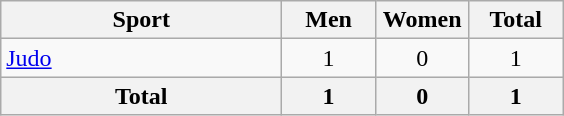<table class="wikitable sortable" style="text-align:center;">
<tr>
<th width=180>Sport</th>
<th width=55 data-sort-type=number>Men</th>
<th width=55 data-sort-type=number>Women</th>
<th width=55>Total</th>
</tr>
<tr>
<td align=left><a href='#'>Judo</a></td>
<td>1</td>
<td>0</td>
<td>1</td>
</tr>
<tr>
<th>Total</th>
<th>1</th>
<th>0</th>
<th>1</th>
</tr>
</table>
